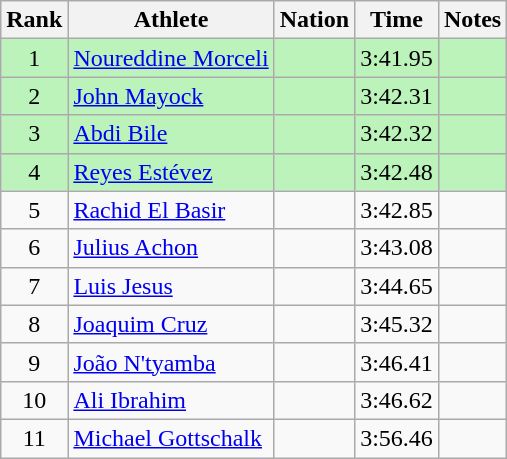<table class="wikitable sortable" style="text-align:center">
<tr>
<th>Rank</th>
<th>Athlete</th>
<th>Nation</th>
<th>Time</th>
<th>Notes</th>
</tr>
<tr bgcolor=bbf3bb>
<td>1</td>
<td align=left><a href='#'>Noureddine Morceli</a></td>
<td align=left></td>
<td>3:41.95</td>
<td></td>
</tr>
<tr bgcolor=bbf3bb>
<td>2</td>
<td align=left><a href='#'>John Mayock</a></td>
<td align=left></td>
<td>3:42.31</td>
<td></td>
</tr>
<tr bgcolor=bbf3bb>
<td>3</td>
<td align=left><a href='#'>Abdi Bile</a></td>
<td align=left></td>
<td>3:42.32</td>
<td></td>
</tr>
<tr bgcolor=bbf3bb>
<td>4</td>
<td align=left><a href='#'>Reyes Estévez</a></td>
<td align=left></td>
<td>3:42.48</td>
<td></td>
</tr>
<tr>
<td>5</td>
<td align=left><a href='#'>Rachid El Basir</a></td>
<td align=left></td>
<td>3:42.85</td>
<td></td>
</tr>
<tr>
<td>6</td>
<td align=left><a href='#'>Julius Achon</a></td>
<td align=left></td>
<td>3:43.08</td>
<td></td>
</tr>
<tr>
<td>7</td>
<td align=left><a href='#'>Luis Jesus</a></td>
<td align=left></td>
<td>3:44.65</td>
<td></td>
</tr>
<tr>
<td>8</td>
<td align=left><a href='#'>Joaquim Cruz</a></td>
<td align=left></td>
<td>3:45.32</td>
<td></td>
</tr>
<tr>
<td>9</td>
<td align=left><a href='#'>João N'tyamba</a></td>
<td align=left></td>
<td>3:46.41</td>
<td></td>
</tr>
<tr>
<td>10</td>
<td align=left><a href='#'>Ali Ibrahim</a></td>
<td align=left></td>
<td>3:46.62</td>
<td></td>
</tr>
<tr>
<td>11</td>
<td align=left><a href='#'>Michael Gottschalk</a></td>
<td align=left></td>
<td>3:56.46</td>
<td></td>
</tr>
</table>
